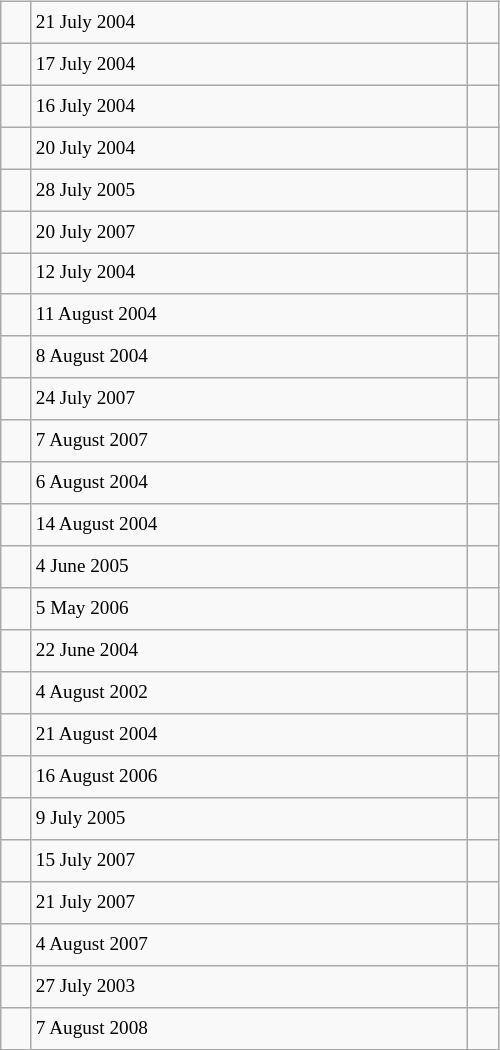<table class="wikitable" style="font-size: 80%; float: left; width: 26em; margin-right: 1em; height: 700px">
<tr>
<td></td>
<td>21 July 2004</td>
<td></td>
</tr>
<tr>
<td></td>
<td>17 July 2004</td>
<td></td>
</tr>
<tr>
<td></td>
<td>16 July 2004</td>
<td></td>
</tr>
<tr>
<td></td>
<td>20 July 2004</td>
<td></td>
</tr>
<tr>
<td></td>
<td>28 July 2005</td>
<td></td>
</tr>
<tr>
<td></td>
<td>20 July 2007</td>
<td></td>
</tr>
<tr>
<td></td>
<td>12 July 2004</td>
<td></td>
</tr>
<tr>
<td></td>
<td>11 August 2004</td>
<td></td>
</tr>
<tr>
<td></td>
<td>8 August 2004</td>
<td></td>
</tr>
<tr>
<td></td>
<td>24 July 2007</td>
<td></td>
</tr>
<tr>
<td></td>
<td>7 August 2007</td>
<td></td>
</tr>
<tr>
<td></td>
<td>6 August 2004</td>
<td></td>
</tr>
<tr>
<td></td>
<td>14 August 2004</td>
<td></td>
</tr>
<tr>
<td></td>
<td>4 June 2005</td>
<td></td>
</tr>
<tr>
<td></td>
<td>5 May 2006</td>
<td></td>
</tr>
<tr>
<td></td>
<td>22 June 2004</td>
<td></td>
</tr>
<tr>
<td></td>
<td>4 August 2002</td>
<td></td>
</tr>
<tr>
<td></td>
<td>21 August 2004</td>
<td></td>
</tr>
<tr>
<td></td>
<td>16 August 2006</td>
<td></td>
</tr>
<tr>
<td></td>
<td>9 July 2005</td>
<td></td>
</tr>
<tr>
<td></td>
<td>15 July 2007</td>
<td></td>
</tr>
<tr>
<td></td>
<td>21 July 2007</td>
<td></td>
</tr>
<tr>
<td></td>
<td>4 August 2007</td>
<td></td>
</tr>
<tr>
<td></td>
<td>27 July 2003</td>
<td></td>
</tr>
<tr>
<td></td>
<td>7 August 2008</td>
<td></td>
</tr>
</table>
